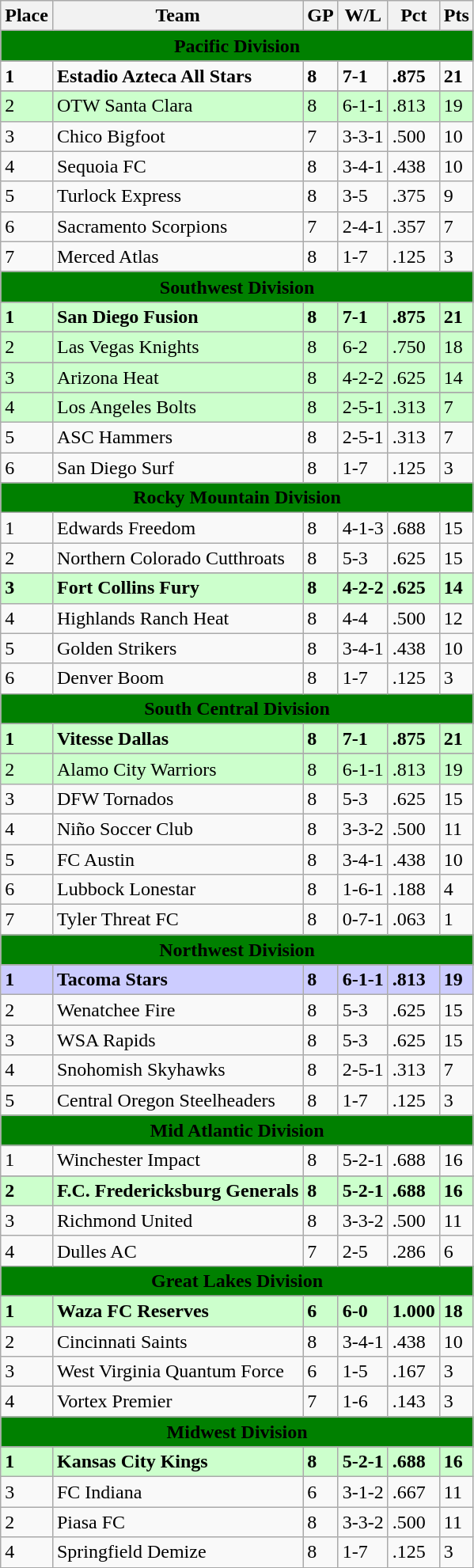<table class="wikitable">
<tr>
<th>Place</th>
<th>Team</th>
<th>GP</th>
<th>W/L</th>
<th>Pct</th>
<th>Pts</th>
</tr>
<tr>
<th style=background-color:Green colspan=9><span>Pacific Division </span></th>
</tr>
<tr>
<td><strong>1</strong></td>
<td><strong>Estadio Azteca All Stars</strong></td>
<td><strong>8</strong></td>
<td><strong>7-1</strong></td>
<td><strong>.875</strong></td>
<td><strong>21</strong></td>
</tr>
<tr>
</tr>
<tr bgcolor=#ccffcc>
<td>2</td>
<td>OTW Santa Clara</td>
<td>8</td>
<td>6-1-1</td>
<td>.813</td>
<td>19</td>
</tr>
<tr>
<td>3</td>
<td>Chico Bigfoot</td>
<td>7</td>
<td>3-3-1</td>
<td>.500</td>
<td>10</td>
</tr>
<tr>
<td>4</td>
<td>Sequoia FC</td>
<td>8</td>
<td>3-4-1</td>
<td>.438</td>
<td>10</td>
</tr>
<tr>
<td>5</td>
<td>Turlock Express</td>
<td>8</td>
<td>3-5</td>
<td>.375</td>
<td>9</td>
</tr>
<tr>
<td>6</td>
<td>Sacramento Scorpions</td>
<td>7</td>
<td>2-4-1</td>
<td>.357</td>
<td>7</td>
</tr>
<tr>
<td>7</td>
<td>Merced Atlas</td>
<td>8</td>
<td>1-7</td>
<td>.125</td>
<td>3</td>
</tr>
<tr>
<th style=background-color:Green colspan=9><span>Southwest Division </span></th>
</tr>
<tr>
</tr>
<tr bgcolor=#ccffcc>
<td><strong>1</strong></td>
<td><strong>San Diego Fusion</strong></td>
<td><strong>8</strong></td>
<td><strong>7-1</strong></td>
<td><strong>.875</strong></td>
<td><strong>21</strong></td>
</tr>
<tr>
</tr>
<tr bgcolor=#ccffcc>
<td>2</td>
<td>Las Vegas Knights</td>
<td>8</td>
<td>6-2</td>
<td>.750</td>
<td>18</td>
</tr>
<tr>
</tr>
<tr bgcolor=#ccffcc>
<td>3</td>
<td>Arizona Heat</td>
<td>8</td>
<td>4-2-2</td>
<td>.625</td>
<td>14</td>
</tr>
<tr>
</tr>
<tr bgcolor=#ccffcc>
<td>4</td>
<td>Los Angeles Bolts</td>
<td>8</td>
<td>2-5-1</td>
<td>.313</td>
<td>7</td>
</tr>
<tr>
<td>5</td>
<td>ASC Hammers</td>
<td>8</td>
<td>2-5-1</td>
<td>.313</td>
<td>7</td>
</tr>
<tr>
<td>6</td>
<td>San Diego Surf</td>
<td>8</td>
<td>1-7</td>
<td>.125</td>
<td>3</td>
</tr>
<tr>
<th style=background-color:Green colspan=9><span> Rocky Mountain Division </span></th>
</tr>
<tr>
<td>1</td>
<td>Edwards Freedom</td>
<td>8</td>
<td>4-1-3</td>
<td>.688</td>
<td>15</td>
</tr>
<tr>
<td>2</td>
<td>Northern Colorado Cutthroats</td>
<td>8</td>
<td>5-3</td>
<td>.625</td>
<td>15</td>
</tr>
<tr>
</tr>
<tr bgcolor=#ccffcc>
<td><strong>3</strong></td>
<td><strong>Fort Collins Fury</strong></td>
<td><strong>8</strong></td>
<td><strong>4-2-2</strong></td>
<td><strong>.625</strong></td>
<td><strong>14</strong></td>
</tr>
<tr>
<td>4</td>
<td>Highlands Ranch Heat</td>
<td>8</td>
<td>4-4</td>
<td>.500</td>
<td>12</td>
</tr>
<tr>
<td>5</td>
<td>Golden Strikers</td>
<td>8</td>
<td>3-4-1</td>
<td>.438</td>
<td>10</td>
</tr>
<tr>
<td>6</td>
<td>Denver Boom</td>
<td>8</td>
<td>1-7</td>
<td>.125</td>
<td>3</td>
</tr>
<tr>
<th style=background-color:Green colspan=9><span>South Central Division </span></th>
</tr>
<tr>
</tr>
<tr bgcolor=#ccffcc>
<td><strong>1</strong></td>
<td><strong>Vitesse Dallas</strong></td>
<td><strong>8</strong></td>
<td><strong>7-1</strong></td>
<td><strong>.875</strong></td>
<td><strong>21</strong></td>
</tr>
<tr>
</tr>
<tr bgcolor=#ccffcc>
<td>2</td>
<td>Alamo City Warriors</td>
<td>8</td>
<td>6-1-1</td>
<td>.813</td>
<td>19</td>
</tr>
<tr>
<td>3</td>
<td>DFW Tornados</td>
<td>8</td>
<td>5-3</td>
<td>.625</td>
<td>15</td>
</tr>
<tr>
<td>4</td>
<td>Niño Soccer Club</td>
<td>8</td>
<td>3-3-2</td>
<td>.500</td>
<td>11</td>
</tr>
<tr>
<td>5</td>
<td>FC Austin</td>
<td>8</td>
<td>3-4-1</td>
<td>.438</td>
<td>10</td>
</tr>
<tr>
<td>6</td>
<td>Lubbock Lonestar</td>
<td>8</td>
<td>1-6-1</td>
<td>.188</td>
<td>4</td>
</tr>
<tr>
<td>7</td>
<td>Tyler Threat FC</td>
<td>8</td>
<td>0-7-1</td>
<td>.063</td>
<td>1</td>
</tr>
<tr>
<th style=background-color:Green colspan=9><span> Northwest Division </span></th>
</tr>
<tr>
</tr>
<tr bgcolor=#ccccff>
<td><strong>1</strong></td>
<td><strong>Tacoma Stars</strong></td>
<td><strong>8</strong></td>
<td><strong>6-1-1</strong></td>
<td><strong>.813</strong></td>
<td><strong>19</strong></td>
</tr>
<tr>
<td>2</td>
<td>Wenatchee Fire</td>
<td>8</td>
<td>5-3</td>
<td>.625</td>
<td>15</td>
</tr>
<tr>
<td>3</td>
<td>WSA Rapids</td>
<td>8</td>
<td>5-3</td>
<td>.625</td>
<td>15</td>
</tr>
<tr>
<td>4</td>
<td>Snohomish Skyhawks</td>
<td>8</td>
<td>2-5-1</td>
<td>.313</td>
<td>7</td>
</tr>
<tr>
<td>5</td>
<td>Central Oregon Steelheaders</td>
<td>8</td>
<td>1-7</td>
<td>.125</td>
<td>3</td>
</tr>
<tr>
<th style=background-color:Green colspan=9><span> Mid Atlantic Division </span></th>
</tr>
<tr>
<td>1</td>
<td>Winchester Impact</td>
<td>8</td>
<td>5-2-1</td>
<td>.688</td>
<td>16</td>
</tr>
<tr>
</tr>
<tr bgcolor=#ccffcc>
<td><strong>2</strong></td>
<td><strong>F.C. Fredericksburg Generals</strong></td>
<td><strong>8</strong></td>
<td><strong>5-2-1</strong></td>
<td><strong>.688</strong></td>
<td><strong>16</strong></td>
</tr>
<tr>
<td>3</td>
<td>Richmond United</td>
<td>8</td>
<td>3-3-2</td>
<td>.500</td>
<td>11</td>
</tr>
<tr>
<td>4</td>
<td>Dulles AC</td>
<td>7</td>
<td>2-5</td>
<td>.286</td>
<td>6</td>
</tr>
<tr>
<th style=background-color:Green colspan=9><span> Great Lakes Division </span></th>
</tr>
<tr>
</tr>
<tr bgcolor=#ccffcc>
<td><strong>1</strong></td>
<td><strong>Waza FC Reserves</strong></td>
<td><strong>6</strong></td>
<td><strong>6-0</strong></td>
<td><strong>1.000</strong></td>
<td><strong>18</strong></td>
</tr>
<tr>
<td>2</td>
<td>Cincinnati Saints</td>
<td>8</td>
<td>3-4-1</td>
<td>.438</td>
<td>10</td>
</tr>
<tr>
<td>3</td>
<td>West Virginia Quantum Force</td>
<td>6</td>
<td>1-5</td>
<td>.167</td>
<td>3</td>
</tr>
<tr>
<td>4</td>
<td>Vortex Premier</td>
<td>7</td>
<td>1-6</td>
<td>.143</td>
<td>3</td>
</tr>
<tr>
<th style=background-color:Green colspan=9><span> Midwest Division </span></th>
</tr>
<tr>
</tr>
<tr bgcolor=#ccffcc>
<td><strong>1</strong></td>
<td><strong>Kansas City Kings</strong></td>
<td><strong>8</strong></td>
<td><strong>5-2-1</strong></td>
<td><strong>.688</strong></td>
<td><strong>16</strong></td>
</tr>
<tr>
<td>3</td>
<td>FC Indiana</td>
<td>6</td>
<td>3-1-2</td>
<td>.667</td>
<td>11</td>
</tr>
<tr>
<td>2</td>
<td>Piasa FC</td>
<td>8</td>
<td>3-3-2</td>
<td>.500</td>
<td>11</td>
</tr>
<tr>
<td>4</td>
<td>Springfield Demize</td>
<td>8</td>
<td>1-7</td>
<td>.125</td>
<td>3</td>
</tr>
<tr>
</tr>
</table>
